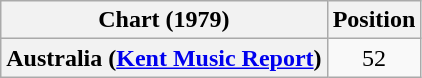<table class="wikitable sortable plainrowheaders" style="text-align:center">
<tr>
<th>Chart (1979)</th>
<th>Position</th>
</tr>
<tr>
<th scope="row">Australia (<a href='#'>Kent Music Report</a>)</th>
<td>52</td>
</tr>
</table>
